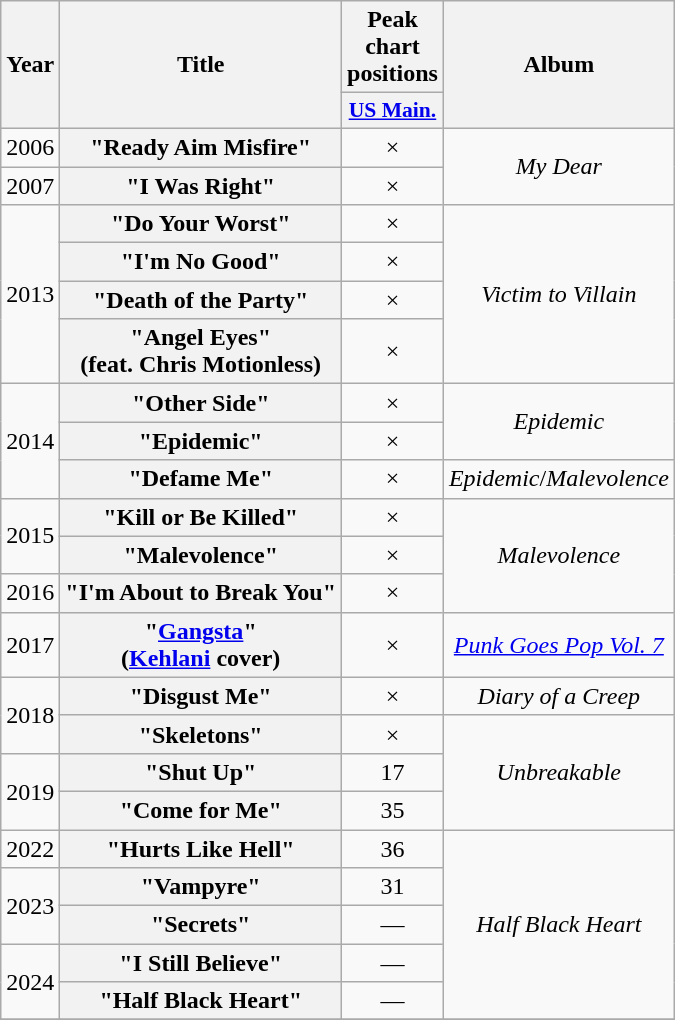<table class="wikitable plainrowheaders" style="text-align:center">
<tr>
<th scope="col" rowspan="2">Year</th>
<th scope="col" rowspan="2">Title</th>
<th scope="col" colspan="1">Peak chart positions</th>
<th scope="col" rowspan="2">Album</th>
</tr>
<tr>
<th scope="col" style="width:3em;font-size:90%;"><a href='#'>US Main.</a><br></th>
</tr>
<tr>
<td>2006</td>
<th scope="row">"Ready Aim Misfire"</th>
<td>×</td>
<td rowspan="2"><em>My Dear</em></td>
</tr>
<tr>
<td>2007</td>
<th scope="row">"I Was Right"</th>
<td>×</td>
</tr>
<tr>
<td rowspan="4">2013</td>
<th scope="row">"Do Your Worst"</th>
<td>×</td>
<td rowspan="4"><em>Victim to Villain</em></td>
</tr>
<tr>
<th scope="row">"I'm No Good"</th>
<td>×</td>
</tr>
<tr>
<th scope="row">"Death of the Party"</th>
<td>×</td>
</tr>
<tr>
<th scope="row">"Angel Eyes"<br><span>(feat. Chris Motionless)</span></th>
<td>×</td>
</tr>
<tr>
<td rowspan="3">2014</td>
<th scope="row">"Other Side"</th>
<td>×</td>
<td rowspan="2"><em>Epidemic</em></td>
</tr>
<tr>
<th scope="row">"Epidemic"</th>
<td>×</td>
</tr>
<tr>
<th scope="row">"Defame Me"</th>
<td>×</td>
<td><em>Epidemic</em>/<em>Malevolence</em></td>
</tr>
<tr>
<td rowspan="2">2015</td>
<th scope="row">"Kill or Be Killed"</th>
<td>×</td>
<td rowspan="3"><em>Malevolence</em></td>
</tr>
<tr>
<th scope="row">"Malevolence"</th>
<td>×</td>
</tr>
<tr>
<td>2016</td>
<th scope="row">"I'm About to Break You"</th>
<td>×</td>
</tr>
<tr>
<td>2017</td>
<th scope="row">"<a href='#'>Gangsta</a>"<br><span>(<a href='#'>Kehlani</a> cover)</span></th>
<td>×</td>
<td><em><a href='#'>Punk Goes Pop Vol. 7</a></em></td>
</tr>
<tr>
<td rowspan="2">2018</td>
<th scope="row">"Disgust Me"</th>
<td>×</td>
<td><em>Diary of a Creep</em></td>
</tr>
<tr>
<th scope="row">"Skeletons"</th>
<td>×</td>
<td rowspan="3"><em>Unbreakable</em></td>
</tr>
<tr>
<td rowspan="2">2019</td>
<th scope="row">"Shut Up"</th>
<td>17</td>
</tr>
<tr>
<th scope="row">"Come for Me"</th>
<td>35</td>
</tr>
<tr>
<td>2022</td>
<th scope="row">"Hurts Like Hell"</th>
<td>36</td>
<td rowspan="5"><em>Half Black Heart</em></td>
</tr>
<tr>
<td rowspan="2">2023</td>
<th scope="row">"Vampyre"</th>
<td>31</td>
</tr>
<tr>
<th scope="row">"Secrets"</th>
<td>—</td>
</tr>
<tr>
<td rowspan="2">2024</td>
<th scope="row">"I Still Believe"</th>
<td>—</td>
</tr>
<tr>
<th scope="row">"Half Black Heart"</th>
<td>—</td>
</tr>
<tr>
</tr>
</table>
